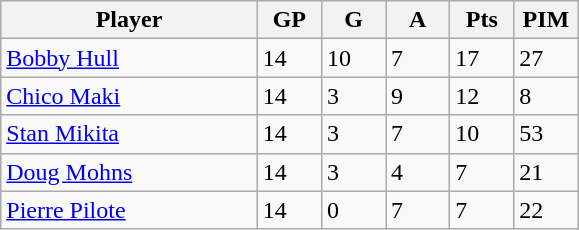<table class="wikitable">
<tr>
<th bgcolor="#DDDDFF" width="40%">Player</th>
<th bgcolor="#DDDDFF" width="10%">GP</th>
<th bgcolor="#DDDDFF" width="10%">G</th>
<th bgcolor="#DDDDFF" width="10%">A</th>
<th bgcolor="#DDDDFF" width="10%">Pts</th>
<th bgcolor="#DDDDFF" width="10%">PIM</th>
</tr>
<tr>
<td><a href='#'>Bobby Hull</a></td>
<td>14</td>
<td>10</td>
<td>7</td>
<td>17</td>
<td>27</td>
</tr>
<tr>
<td><a href='#'>Chico Maki</a></td>
<td>14</td>
<td>3</td>
<td>9</td>
<td>12</td>
<td>8</td>
</tr>
<tr>
<td><a href='#'>Stan Mikita</a></td>
<td>14</td>
<td>3</td>
<td>7</td>
<td>10</td>
<td>53</td>
</tr>
<tr>
<td><a href='#'>Doug Mohns</a></td>
<td>14</td>
<td>3</td>
<td>4</td>
<td>7</td>
<td>21</td>
</tr>
<tr>
<td><a href='#'>Pierre Pilote</a></td>
<td>14</td>
<td>0</td>
<td>7</td>
<td>7</td>
<td>22</td>
</tr>
</table>
